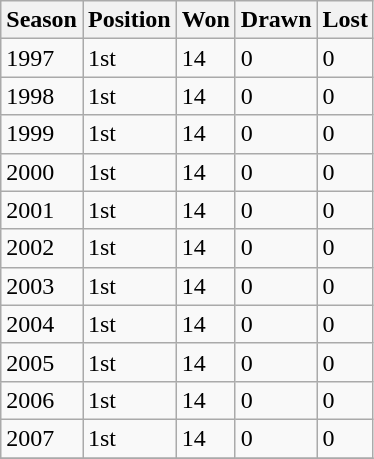<table class="wikitable collapsible">
<tr>
<th>Season</th>
<th>Position</th>
<th>Won</th>
<th>Drawn</th>
<th>Lost</th>
</tr>
<tr>
<td>1997</td>
<td>1st</td>
<td>14</td>
<td>0</td>
<td>0</td>
</tr>
<tr>
<td>1998</td>
<td>1st</td>
<td>14</td>
<td>0</td>
<td>0</td>
</tr>
<tr>
<td>1999</td>
<td>1st</td>
<td>14</td>
<td>0</td>
<td>0</td>
</tr>
<tr>
<td>2000</td>
<td>1st</td>
<td>14</td>
<td>0</td>
<td>0</td>
</tr>
<tr>
<td>2001</td>
<td>1st</td>
<td>14</td>
<td>0</td>
<td>0</td>
</tr>
<tr>
<td>2002</td>
<td>1st</td>
<td>14</td>
<td>0</td>
<td>0</td>
</tr>
<tr>
<td>2003</td>
<td>1st</td>
<td>14</td>
<td>0</td>
<td>0</td>
</tr>
<tr>
<td>2004</td>
<td>1st</td>
<td>14</td>
<td>0</td>
<td>0</td>
</tr>
<tr>
<td>2005</td>
<td>1st</td>
<td>14</td>
<td>0</td>
<td>0</td>
</tr>
<tr>
<td>2006</td>
<td>1st</td>
<td>14</td>
<td>0</td>
<td>0</td>
</tr>
<tr>
<td>2007</td>
<td>1st</td>
<td>14</td>
<td>0</td>
<td>0</td>
</tr>
<tr>
</tr>
</table>
